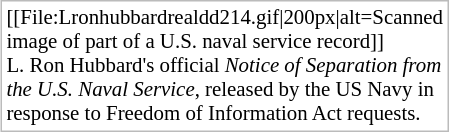<table style="float:right; margin-left:1em; width:200px; border:1px solid #BBB">
<tr style="font-size:87%">
<td valign="top">[[File:Lronhubbardrealdd214.gif|200px|alt=Scanned image of part of a U.S. naval service record]]<br>L. Ron Hubbard's official <em>Notice of Separation from the U.S. Naval Service</em>, released by the US Navy in response to Freedom of Information Act requests.</td>
</tr>
</table>
